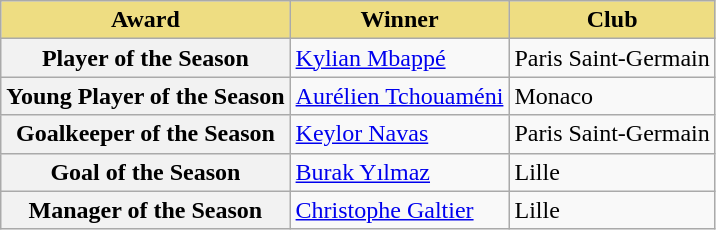<table class="wikitable">
<tr>
<th style="background-color: #eedd82">Award</th>
<th style="background-color: #eedd82">Winner</th>
<th style="background-color: #eedd82">Club</th>
</tr>
<tr>
<th>Player of the Season</th>
<td> <a href='#'>Kylian Mbappé</a></td>
<td>Paris Saint-Germain</td>
</tr>
<tr>
<th>Young Player of the Season</th>
<td> <a href='#'>Aurélien Tchouaméni</a></td>
<td>Monaco</td>
</tr>
<tr>
<th>Goalkeeper of the Season</th>
<td> <a href='#'>Keylor Navas</a></td>
<td>Paris Saint-Germain</td>
</tr>
<tr>
<th>Goal of the Season</th>
<td> <a href='#'>Burak Yılmaz</a></td>
<td>Lille</td>
</tr>
<tr>
<th>Manager of the Season</th>
<td> <a href='#'>Christophe Galtier</a></td>
<td>Lille</td>
</tr>
</table>
